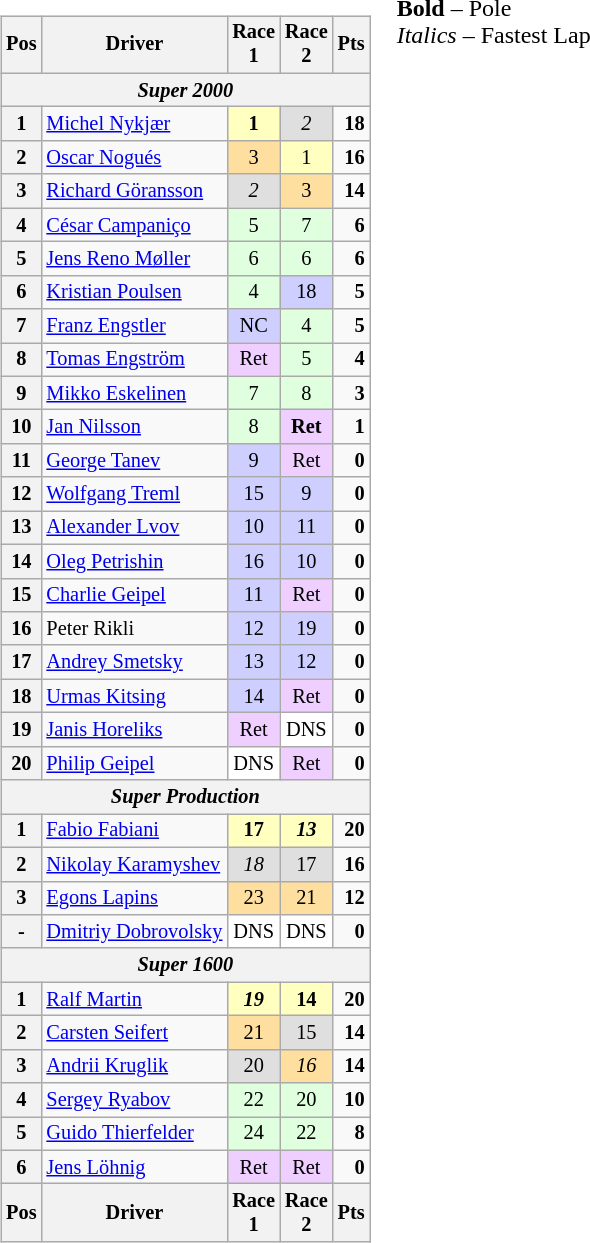<table>
<tr>
<td><br><table class="wikitable" style="font-size: 85%; text-align: center;">
<tr valign="top">
<th valign=middle>Pos</th>
<th valign=middle>Driver</th>
<th>Race<br>1</th>
<th>Race<br>2</th>
<th valign=middle>Pts</th>
</tr>
<tr>
<th colspan=5><em>Super 2000</em></th>
</tr>
<tr>
<th>1</th>
<td align="left"> <a href='#'>Michel Nykjær</a></td>
<td style="background:#ffffbf;"><strong>1</strong></td>
<td style="background:#dfdfdf;"><em>2</em></td>
<td align="right"><strong>18</strong></td>
</tr>
<tr>
<th>2</th>
<td align="left"> <a href='#'>Oscar Nogués</a></td>
<td style="background:#ffdf9f;">3</td>
<td style="background:#ffffbf;">1</td>
<td align="right"><strong>16</strong></td>
</tr>
<tr>
<th>3</th>
<td align="left"> <a href='#'>Richard Göransson</a></td>
<td style="background:#dfdfdf;"><em>2</em></td>
<td style="background:#ffdf9f;">3</td>
<td align="right"><strong>14</strong></td>
</tr>
<tr>
<th>4</th>
<td align="left"> <a href='#'>César Campaniço</a></td>
<td style="background:#dfffdf;">5</td>
<td style="background:#dfffdf;">7</td>
<td align="right"><strong>6</strong></td>
</tr>
<tr>
<th>5</th>
<td align="left"> <a href='#'>Jens Reno Møller</a></td>
<td style="background:#dfffdf;">6</td>
<td style="background:#dfffdf;">6</td>
<td align="right"><strong>6</strong></td>
</tr>
<tr>
<th>6</th>
<td align="left"> <a href='#'>Kristian Poulsen</a></td>
<td style="background:#dfffdf;">4</td>
<td style="background:#cfcfff;">18</td>
<td align="right"><strong>5</strong></td>
</tr>
<tr>
<th>7</th>
<td align="left"> <a href='#'>Franz Engstler</a></td>
<td style="background:#cfcfff;">NC</td>
<td style="background:#dfffdf;">4</td>
<td align="right"><strong>5</strong></td>
</tr>
<tr>
<th>8</th>
<td align="left"> <a href='#'>Tomas Engström</a></td>
<td style="background:#efcfff;">Ret</td>
<td style="background:#dfffdf;">5</td>
<td align="right"><strong>4</strong></td>
</tr>
<tr>
<th>9</th>
<td align="left"> <a href='#'>Mikko Eskelinen</a></td>
<td style="background:#dfffdf;">7</td>
<td style="background:#dfffdf;">8</td>
<td align="right"><strong>3</strong></td>
</tr>
<tr>
<th>10</th>
<td align="left"> <a href='#'>Jan Nilsson</a></td>
<td style="background:#dfffdf;">8</td>
<td style="background:#efcfff;"><strong>Ret</strong></td>
<td align="right"><strong>1</strong></td>
</tr>
<tr>
<th>11</th>
<td align="left"> <a href='#'>George Tanev</a></td>
<td style="background:#cfcfff;">9</td>
<td style="background:#efcfff;">Ret</td>
<td align="right"><strong>0</strong></td>
</tr>
<tr>
<th>12</th>
<td align="left"> <a href='#'>Wolfgang Treml</a></td>
<td style="background:#cfcfff;">15</td>
<td style="background:#cfcfff;">9</td>
<td align="right"><strong>0</strong></td>
</tr>
<tr>
<th>13</th>
<td align="left"> <a href='#'>Alexander Lvov</a></td>
<td style="background:#cfcfff;">10</td>
<td style="background:#cfcfff;">11</td>
<td align="right"><strong>0</strong></td>
</tr>
<tr>
<th>14</th>
<td align="left"> <a href='#'>Oleg Petrishin</a></td>
<td style="background:#cfcfff;">16</td>
<td style="background:#cfcfff;">10</td>
<td align="right"><strong>0</strong></td>
</tr>
<tr>
<th>15</th>
<td align="left"> <a href='#'>Charlie Geipel</a></td>
<td style="background:#cfcfff;">11</td>
<td style="background:#efcfff;">Ret</td>
<td align="right"><strong>0</strong></td>
</tr>
<tr>
<th>16</th>
<td align="left"> Peter Rikli</td>
<td style="background:#cfcfff;">12</td>
<td style="background:#cfcfff;">19</td>
<td align="right"><strong>0</strong></td>
</tr>
<tr>
<th>17</th>
<td align="left"> <a href='#'>Andrey Smetsky</a></td>
<td style="background:#cfcfff;">13</td>
<td style="background:#cfcfff;">12</td>
<td align="right"><strong>0</strong></td>
</tr>
<tr>
<th>18</th>
<td align="left"> <a href='#'>Urmas Kitsing</a></td>
<td style="background:#cfcfff;">14</td>
<td style="background:#efcfff;">Ret</td>
<td align="right"><strong>0</strong></td>
</tr>
<tr>
<th>19</th>
<td align="left"> <a href='#'>Janis Horeliks</a></td>
<td style="background:#efcfff;">Ret</td>
<td style="background:#ffffff;">DNS</td>
<td align="right"><strong>0</strong></td>
</tr>
<tr>
<th>20</th>
<td align="left"> <a href='#'>Philip Geipel</a></td>
<td style="background:#ffffff;">DNS</td>
<td style="background:#efcfff;">Ret</td>
<td align="right"><strong>0</strong></td>
</tr>
<tr>
<th colspan=5><em>Super Production</em></th>
</tr>
<tr>
<th>1</th>
<td align="left"> <a href='#'>Fabio Fabiani</a></td>
<td style="background:#ffffbf;"><strong>17</strong></td>
<td style="background:#ffffbf;"><strong><em>13</em></strong></td>
<td align="right"><strong>20</strong></td>
</tr>
<tr>
<th>2</th>
<td align="left"> <a href='#'>Nikolay Karamyshev</a></td>
<td style="background:#dfdfdf;"><em>18</em></td>
<td style="background:#dfdfdf;">17</td>
<td align="right"><strong>16</strong></td>
</tr>
<tr>
<th>3</th>
<td align="left"> <a href='#'>Egons Lapins</a></td>
<td style="background:#ffdf9f;">23</td>
<td style="background:#ffdf9f;">21</td>
<td align="right"><strong>12</strong></td>
</tr>
<tr>
<th>-</th>
<td align="left"> <a href='#'>Dmitriy Dobrovolsky</a></td>
<td style="background:#ffffff;">DNS</td>
<td style="background:#ffffff;">DNS</td>
<td align="right"><strong>0</strong></td>
</tr>
<tr>
<th colspan=5><em>Super 1600</em></th>
</tr>
<tr>
<th>1</th>
<td align="left"> <a href='#'>Ralf Martin</a></td>
<td style="background:#ffffbf;"><strong><em>19</em></strong></td>
<td style="background:#ffffbf;"><strong>14</strong></td>
<td align="right"><strong>20</strong></td>
</tr>
<tr>
<th>2</th>
<td align="left"> <a href='#'>Carsten Seifert</a></td>
<td style="background:#ffdf9f;">21</td>
<td style="background:#dfdfdf;">15</td>
<td align="right"><strong>14</strong></td>
</tr>
<tr>
<th>3</th>
<td align="left"> <a href='#'>Andrii Kruglik</a></td>
<td style="background:#dfdfdf;">20</td>
<td style="background:#ffdf9f;"><em>16</em></td>
<td align="right"><strong>14</strong></td>
</tr>
<tr>
<th>4</th>
<td align="left"> <a href='#'>Sergey Ryabov</a></td>
<td style="background:#dfffdf;">22</td>
<td style="background:#dfffdf;">20</td>
<td align="right"><strong>10</strong></td>
</tr>
<tr>
<th>5</th>
<td align="left"> <a href='#'>Guido Thierfelder</a></td>
<td style="background:#dfffdf;">24</td>
<td style="background:#dfffdf;">22</td>
<td align="right"><strong>8</strong></td>
</tr>
<tr>
<th>6</th>
<td align="left"> <a href='#'>Jens Löhnig</a></td>
<td style="background:#efcfff;">Ret</td>
<td style="background:#efcfff;">Ret</td>
<td align="right"><strong>0</strong></td>
</tr>
<tr valign="top">
<th valign=middle>Pos</th>
<th valign=middle>Driver</th>
<th>Race<br>1</th>
<th>Race<br>2</th>
<th valign=middle>Pts</th>
</tr>
</table>
</td>
<td valign="top"><br>
<span><strong>Bold</strong> – Pole<br>
<em>Italics</em> – Fastest Lap</span></td>
</tr>
</table>
